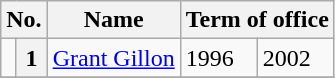<table class="wikitable">
<tr>
<th colspan="2">No.</th>
<th>Name</th>
<th colspan="2">Term of office</th>
</tr>
<tr>
<td bgcolor=></td>
<th>1</th>
<td><a href='#'>Grant Gillon</a></td>
<td>1996</td>
<td>2002</td>
</tr>
<tr>
</tr>
</table>
